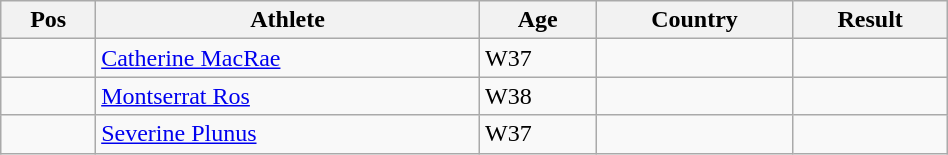<table class="wikitable"  style="text-align:center; width:50%;">
<tr>
<th>Pos</th>
<th>Athlete</th>
<th>Age</th>
<th>Country</th>
<th>Result</th>
</tr>
<tr>
<td align=center></td>
<td align=left><a href='#'>Catherine MacRae</a></td>
<td align=left>W37</td>
<td align=left></td>
<td></td>
</tr>
<tr>
<td align=center></td>
<td align=left><a href='#'>Montserrat Ros</a></td>
<td align=left>W38</td>
<td align=left></td>
<td></td>
</tr>
<tr>
<td align=center></td>
<td align=left><a href='#'>Severine Plunus</a></td>
<td align=left>W37</td>
<td align=left></td>
<td></td>
</tr>
</table>
